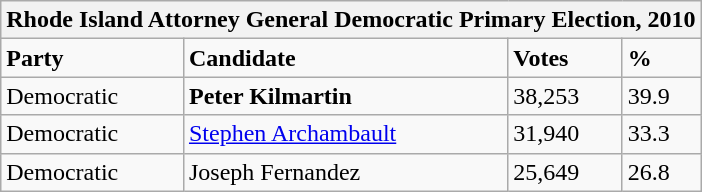<table class="wikitable">
<tr>
<th colspan="4">Rhode Island Attorney General Democratic Primary Election, 2010</th>
</tr>
<tr>
<td><strong>Party</strong></td>
<td><strong>Candidate</strong></td>
<td><strong>Votes</strong></td>
<td><strong>%</strong></td>
</tr>
<tr>
<td>Democratic</td>
<td><strong>Peter Kilmartin</strong></td>
<td>38,253</td>
<td>39.9</td>
</tr>
<tr>
<td>Democratic</td>
<td><a href='#'>Stephen Archambault</a></td>
<td>31,940</td>
<td>33.3</td>
</tr>
<tr>
<td>Democratic</td>
<td>Joseph Fernandez</td>
<td>25,649</td>
<td>26.8</td>
</tr>
</table>
